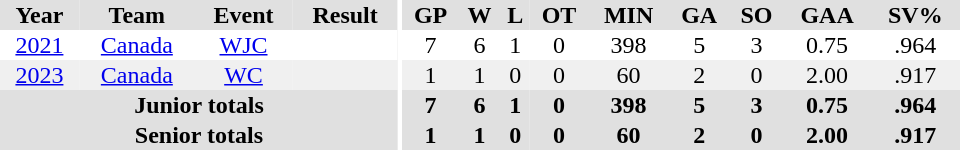<table border="0" cellpadding="1" cellspacing="0" ID="Table3" style="text-align:center; width:40em">
<tr ALIGN="center" bgcolor="#e0e0e0">
<th>Year</th>
<th>Team</th>
<th>Event</th>
<th>Result</th>
<th rowspan="99" bgcolor="#ffffff"></th>
<th>GP</th>
<th>W</th>
<th>L</th>
<th>OT</th>
<th>MIN</th>
<th>GA</th>
<th>SO</th>
<th>GAA</th>
<th>SV%</th>
</tr>
<tr>
<td><a href='#'>2021</a></td>
<td><a href='#'>Canada</a></td>
<td><a href='#'>WJC</a></td>
<td></td>
<td>7</td>
<td>6</td>
<td>1</td>
<td>0</td>
<td>398</td>
<td>5</td>
<td>3</td>
<td>0.75</td>
<td>.964</td>
</tr>
<tr bgcolor="#f0f0f0">
<td><a href='#'>2023</a></td>
<td><a href='#'>Canada</a></td>
<td><a href='#'>WC</a></td>
<td></td>
<td>1</td>
<td>1</td>
<td>0</td>
<td>0</td>
<td>60</td>
<td>2</td>
<td>0</td>
<td>2.00</td>
<td>.917</td>
</tr>
<tr bgcolor="#e0e0e0">
<th colspan="4">Junior totals</th>
<th>7</th>
<th>6</th>
<th>1</th>
<th>0</th>
<th>398</th>
<th>5</th>
<th>3</th>
<th>0.75</th>
<th>.964</th>
</tr>
<tr bgcolor="#e0e0e0">
<th colspan="4">Senior totals</th>
<th>1</th>
<th>1</th>
<th>0</th>
<th>0</th>
<th>60</th>
<th>2</th>
<th>0</th>
<th>2.00</th>
<th>.917</th>
</tr>
</table>
